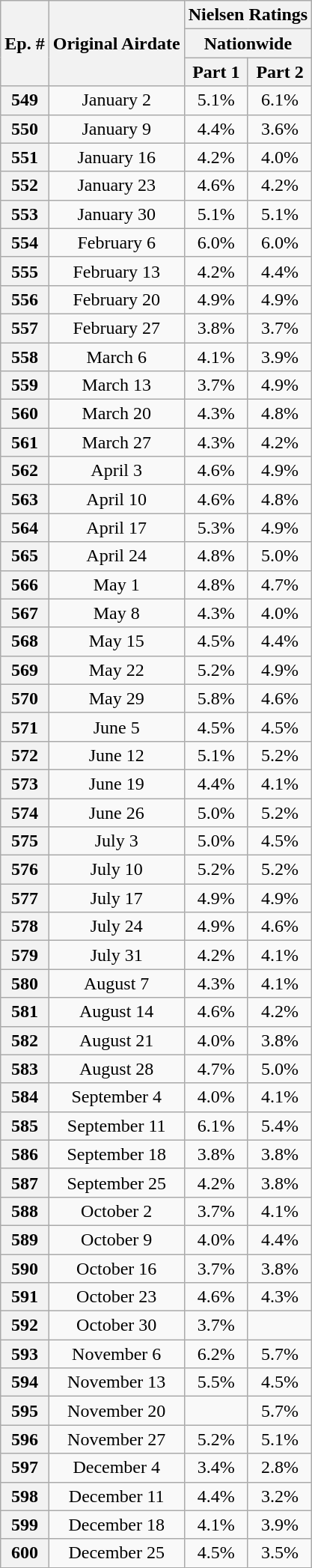<table class="wikitable" style="text-align:center;">
<tr>
<th rowspan=3>Ep. #</th>
<th rowspan=3>Original Airdate</th>
<th colspan=2><strong>Nielsen Ratings</strong></th>
</tr>
<tr>
<th colspan=2><strong>Nationwide</strong></th>
</tr>
<tr>
<th>Part 1</th>
<th>Part 2</th>
</tr>
<tr>
<th>549</th>
<td>January 2</td>
<td>5.1%</td>
<td>6.1%</td>
</tr>
<tr>
<th>550</th>
<td>January 9</td>
<td>4.4%</td>
<td>3.6%</td>
</tr>
<tr>
<th>551</th>
<td>January 16</td>
<td>4.2%</td>
<td>4.0%</td>
</tr>
<tr>
<th>552</th>
<td>January 23</td>
<td>4.6%</td>
<td>4.2%</td>
</tr>
<tr>
<th>553</th>
<td>January 30</td>
<td>5.1%</td>
<td>5.1%</td>
</tr>
<tr>
<th>554</th>
<td>February 6</td>
<td>6.0%</td>
<td>6.0%</td>
</tr>
<tr>
<th>555</th>
<td>February 13</td>
<td>4.2%</td>
<td>4.4%</td>
</tr>
<tr>
<th>556</th>
<td>February 20</td>
<td>4.9%</td>
<td>4.9%</td>
</tr>
<tr>
<th>557</th>
<td>February 27</td>
<td>3.8%</td>
<td>3.7%</td>
</tr>
<tr>
<th>558</th>
<td>March 6</td>
<td>4.1%</td>
<td>3.9%</td>
</tr>
<tr>
<th>559</th>
<td>March 13</td>
<td>3.7%</td>
<td>4.9%</td>
</tr>
<tr>
<th>560</th>
<td>March 20</td>
<td>4.3%</td>
<td>4.8%</td>
</tr>
<tr>
<th>561</th>
<td>March 27</td>
<td>4.3%</td>
<td>4.2%</td>
</tr>
<tr>
<th>562</th>
<td>April 3</td>
<td>4.6%</td>
<td>4.9%</td>
</tr>
<tr>
<th>563</th>
<td>April 10</td>
<td>4.6%</td>
<td>4.8%</td>
</tr>
<tr>
<th>564</th>
<td>April 17</td>
<td>5.3%</td>
<td>4.9%</td>
</tr>
<tr>
<th>565</th>
<td>April 24</td>
<td>4.8%</td>
<td>5.0%</td>
</tr>
<tr>
<th>566</th>
<td>May 1</td>
<td>4.8%</td>
<td>4.7%</td>
</tr>
<tr>
<th>567</th>
<td>May 8</td>
<td>4.3%</td>
<td>4.0%</td>
</tr>
<tr>
<th>568</th>
<td>May 15</td>
<td>4.5%</td>
<td>4.4%</td>
</tr>
<tr>
<th>569</th>
<td>May 22</td>
<td>5.2%</td>
<td>4.9%</td>
</tr>
<tr>
<th>570</th>
<td>May 29</td>
<td>5.8%</td>
<td>4.6%</td>
</tr>
<tr>
<th>571</th>
<td>June 5</td>
<td>4.5%</td>
<td>4.5%</td>
</tr>
<tr>
<th>572</th>
<td>June 12</td>
<td>5.1%</td>
<td>5.2%</td>
</tr>
<tr>
<th>573</th>
<td>June 19</td>
<td>4.4%</td>
<td>4.1%</td>
</tr>
<tr>
<th>574</th>
<td>June 26</td>
<td>5.0%</td>
<td>5.2%</td>
</tr>
<tr>
<th>575</th>
<td>July 3</td>
<td>5.0%</td>
<td>4.5%</td>
</tr>
<tr>
<th>576</th>
<td>July 10</td>
<td>5.2%</td>
<td>5.2%</td>
</tr>
<tr>
<th>577</th>
<td>July 17</td>
<td>4.9%</td>
<td>4.9%</td>
</tr>
<tr>
<th>578</th>
<td>July 24</td>
<td>4.9%</td>
<td>4.6%</td>
</tr>
<tr>
<th>579</th>
<td>July 31</td>
<td>4.2%</td>
<td>4.1%</td>
</tr>
<tr>
<th>580</th>
<td>August 7</td>
<td>4.3%</td>
<td>4.1%</td>
</tr>
<tr>
<th>581</th>
<td>August 14</td>
<td>4.6%</td>
<td>4.2%</td>
</tr>
<tr>
<th>582</th>
<td>August 21</td>
<td>4.0%</td>
<td>3.8%</td>
</tr>
<tr>
<th>583</th>
<td>August 28</td>
<td>4.7%</td>
<td>5.0%</td>
</tr>
<tr>
<th>584</th>
<td>September 4</td>
<td>4.0%</td>
<td>4.1%</td>
</tr>
<tr>
<th>585</th>
<td>September 11</td>
<td>6.1%</td>
<td>5.4%</td>
</tr>
<tr>
<th>586</th>
<td>September 18</td>
<td>3.8%</td>
<td>3.8%</td>
</tr>
<tr>
<th>587</th>
<td>September 25</td>
<td>4.2%</td>
<td>3.8%</td>
</tr>
<tr>
<th>588</th>
<td>October 2</td>
<td>3.7%</td>
<td>4.1%</td>
</tr>
<tr>
<th>589</th>
<td>October 9</td>
<td>4.0%</td>
<td>4.4%</td>
</tr>
<tr>
<th>590</th>
<td>October 16</td>
<td>3.7%</td>
<td>3.8%</td>
</tr>
<tr>
<th>591</th>
<td>October 23</td>
<td>4.6%</td>
<td>4.3%</td>
</tr>
<tr>
<th>592</th>
<td>October 30</td>
<td>3.7%</td>
<td></td>
</tr>
<tr>
<th>593</th>
<td>November 6</td>
<td>6.2%</td>
<td>5.7%</td>
</tr>
<tr>
<th>594</th>
<td>November 13</td>
<td>5.5%</td>
<td>4.5%</td>
</tr>
<tr>
<th>595</th>
<td>November 20</td>
<td></td>
<td>5.7%</td>
</tr>
<tr>
<th>596</th>
<td>November 27</td>
<td>5.2%</td>
<td>5.1%</td>
</tr>
<tr>
<th>597</th>
<td>December 4</td>
<td>3.4%</td>
<td>2.8%</td>
</tr>
<tr>
<th>598</th>
<td>December 11</td>
<td>4.4%</td>
<td>3.2%</td>
</tr>
<tr>
<th>599</th>
<td>December 18</td>
<td>4.1%</td>
<td>3.9%</td>
</tr>
<tr>
<th>600</th>
<td>December 25</td>
<td>4.5%</td>
<td>3.5%</td>
</tr>
</table>
